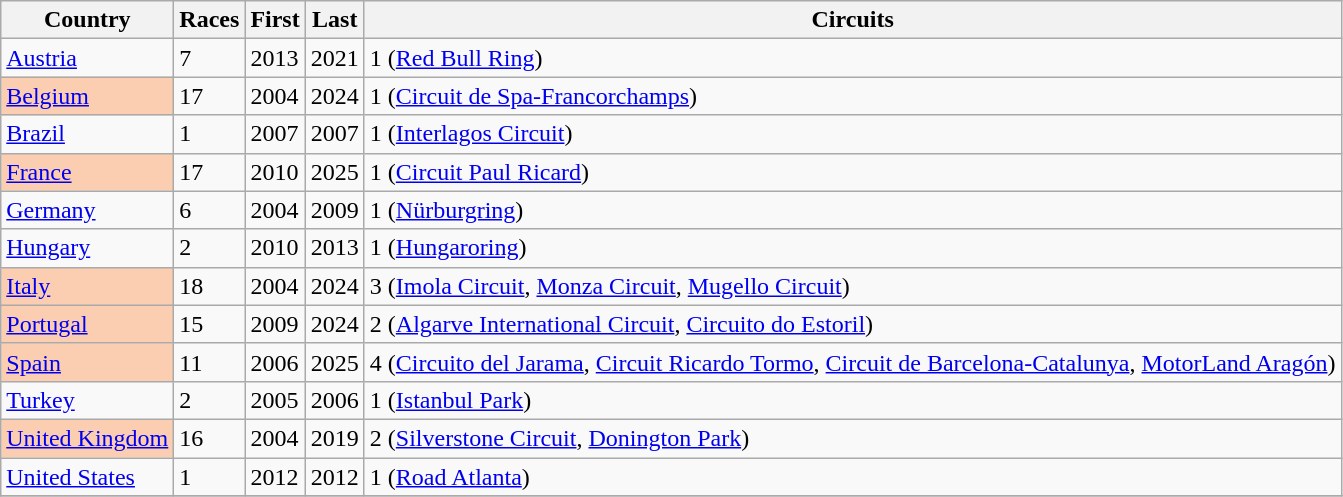<table class="wikitable">
<tr>
<th>Country</th>
<th>Races</th>
<th>First</th>
<th>Last</th>
<th>Circuits</th>
</tr>
<tr>
<td> <a href='#'>Austria</a></td>
<td>7</td>
<td>2013</td>
<td>2021</td>
<td>1 (<a href='#'>Red Bull Ring</a>)</td>
</tr>
<tr>
<td bgcolor=FBCEB1> <a href='#'>Belgium</a></td>
<td>17</td>
<td>2004</td>
<td>2024</td>
<td>1 (<a href='#'>Circuit de Spa-Francorchamps</a>)</td>
</tr>
<tr>
<td> <a href='#'>Brazil</a></td>
<td>1</td>
<td>2007</td>
<td>2007</td>
<td>1 (<a href='#'>Interlagos Circuit</a>)</td>
</tr>
<tr>
<td bgcolor=FBCEB1> <a href='#'>France</a></td>
<td>17</td>
<td>2010</td>
<td>2025</td>
<td>1 (<a href='#'>Circuit Paul Ricard</a>)</td>
</tr>
<tr>
<td> <a href='#'>Germany</a></td>
<td>6</td>
<td>2004</td>
<td>2009</td>
<td>1 (<a href='#'>Nürburgring</a>)</td>
</tr>
<tr>
<td> <a href='#'>Hungary</a></td>
<td>2</td>
<td>2010</td>
<td>2013</td>
<td>1 (<a href='#'>Hungaroring</a>)</td>
</tr>
<tr>
<td bgcolor=FBCEB1> <a href='#'>Italy</a></td>
<td>18</td>
<td>2004</td>
<td>2024</td>
<td>3 (<a href='#'>Imola Circuit</a>, <a href='#'>Monza Circuit</a>, <a href='#'>Mugello Circuit</a>)</td>
</tr>
<tr>
<td bgcolor=FBCEB1> <a href='#'>Portugal</a></td>
<td>15</td>
<td>2009</td>
<td>2024</td>
<td>2 (<a href='#'>Algarve International Circuit</a>, <a href='#'>Circuito do Estoril</a>)</td>
</tr>
<tr>
<td bgcolor=FBCEB1> <a href='#'>Spain</a></td>
<td>11</td>
<td>2006</td>
<td>2025</td>
<td>4 (<a href='#'>Circuito del Jarama</a>, <a href='#'>Circuit Ricardo Tormo</a>, <a href='#'>Circuit de Barcelona-Catalunya</a>, <a href='#'>MotorLand Aragón</a>)</td>
</tr>
<tr>
<td> <a href='#'>Turkey</a></td>
<td>2</td>
<td>2005</td>
<td>2006</td>
<td>1 (<a href='#'>Istanbul Park</a>)</td>
</tr>
<tr>
<td bgcolor=FBCEB1> <a href='#'>United Kingdom</a></td>
<td>16</td>
<td>2004</td>
<td>2019</td>
<td>2 (<a href='#'>Silverstone Circuit</a>, <a href='#'>Donington Park</a>)</td>
</tr>
<tr>
<td> <a href='#'>United States</a></td>
<td>1</td>
<td>2012</td>
<td>2012</td>
<td>1 (<a href='#'>Road Atlanta</a>)</td>
</tr>
<tr>
</tr>
</table>
